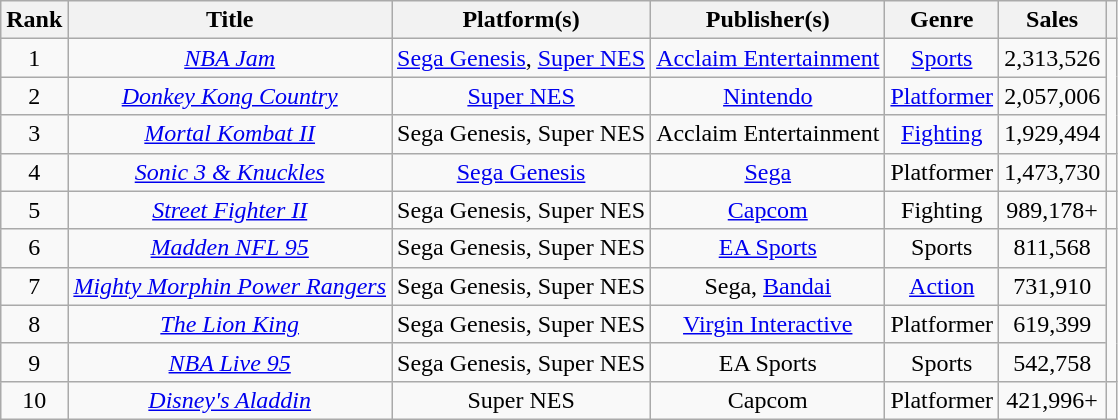<table class="wikitable sortable" style="text-align:center">
<tr>
<th>Rank</th>
<th>Title</th>
<th>Platform(s)</th>
<th>Publisher(s)</th>
<th>Genre</th>
<th>Sales</th>
<th class="unsortable"></th>
</tr>
<tr>
<td>1</td>
<td><em><a href='#'>NBA Jam</a></em></td>
<td><a href='#'>Sega Genesis</a>, <a href='#'>Super NES</a></td>
<td><a href='#'>Acclaim Entertainment</a></td>
<td><a href='#'>Sports</a></td>
<td>2,313,526</td>
<td rowspan="3"></td>
</tr>
<tr>
<td>2</td>
<td><em><a href='#'>Donkey Kong Country</a></em></td>
<td><a href='#'>Super NES</a></td>
<td><a href='#'>Nintendo</a></td>
<td><a href='#'>Platformer</a></td>
<td>2,057,006</td>
</tr>
<tr>
<td>3</td>
<td><em><a href='#'>Mortal Kombat II</a></em></td>
<td>Sega Genesis, Super NES</td>
<td>Acclaim Entertainment</td>
<td><a href='#'>Fighting</a></td>
<td>1,929,494</td>
</tr>
<tr>
<td>4</td>
<td><em><a href='#'>Sonic 3 & Knuckles</a></em></td>
<td><a href='#'>Sega Genesis</a></td>
<td><a href='#'>Sega</a></td>
<td>Platformer</td>
<td>1,473,730</td>
<td></td>
</tr>
<tr>
<td>5</td>
<td><em><a href='#'>Street Fighter II</a></em></td>
<td>Sega Genesis, Super NES</td>
<td><a href='#'>Capcom</a></td>
<td>Fighting</td>
<td>989,178+</td>
<td></td>
</tr>
<tr>
<td>6</td>
<td><em><a href='#'>Madden NFL 95</a></em></td>
<td>Sega Genesis, Super NES</td>
<td><a href='#'>EA Sports</a></td>
<td>Sports</td>
<td>811,568</td>
<td rowspan="4"></td>
</tr>
<tr>
<td>7</td>
<td><a href='#'><em>Mighty Morphin Power Rangers</em></a></td>
<td>Sega Genesis, Super NES</td>
<td>Sega, <a href='#'>Bandai</a></td>
<td><a href='#'>Action</a></td>
<td>731,910</td>
</tr>
<tr>
<td>8</td>
<td><a href='#'><em>The Lion King</em></a></td>
<td>Sega Genesis, Super NES</td>
<td><a href='#'>Virgin Interactive</a></td>
<td>Platformer</td>
<td>619,399</td>
</tr>
<tr>
<td>9</td>
<td><em><a href='#'>NBA Live 95</a></em></td>
<td>Sega Genesis, Super NES</td>
<td>EA Sports</td>
<td>Sports</td>
<td>542,758</td>
</tr>
<tr>
<td>10</td>
<td><a href='#'><em>Disney's Aladdin</em></a></td>
<td>Super NES</td>
<td>Capcom</td>
<td>Platformer</td>
<td>421,996+</td>
<td></td>
</tr>
</table>
